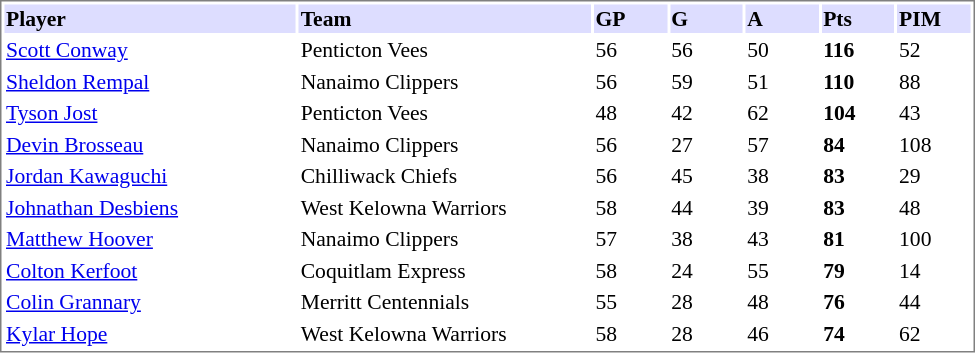<table cellpadding="0">
<tr style="text-align:left; vertical-align:top;">
<td></td>
<td><br><table cellpadding="1"  style="width:650px; font-size:90%; border:1px solid gray;">
<tr>
<th style="background:#ddf; width:30%;">Player</th>
<th style="background:#ddf; width:30%;">Team</th>
<th style="background:#ddf; width:7.5%;">GP</th>
<th style="background:#ddf; width:7.5%;">G</th>
<th style="background:#ddf; width:7.5%;">A</th>
<th style="background:#ddf; width:7.5%;">Pts</th>
<th style="background:#ddf; width:7.5%;">PIM</th>
</tr>
<tr>
<td><a href='#'>Scott Conway</a></td>
<td>Penticton Vees</td>
<td>56</td>
<td>56</td>
<td>50</td>
<td><strong>116</strong></td>
<td>52</td>
</tr>
<tr>
<td><a href='#'>Sheldon Rempal</a></td>
<td>Nanaimo Clippers</td>
<td>56</td>
<td>59</td>
<td>51</td>
<td><strong>110</strong></td>
<td>88</td>
</tr>
<tr>
<td><a href='#'>Tyson Jost</a></td>
<td>Penticton Vees</td>
<td>48</td>
<td>42</td>
<td>62</td>
<td><strong>104</strong></td>
<td>43</td>
</tr>
<tr>
<td><a href='#'>Devin Brosseau</a></td>
<td>Nanaimo Clippers</td>
<td>56</td>
<td>27</td>
<td>57</td>
<td><strong>84</strong></td>
<td>108</td>
</tr>
<tr>
<td><a href='#'>Jordan Kawaguchi</a></td>
<td>Chilliwack Chiefs</td>
<td>56</td>
<td>45</td>
<td>38</td>
<td><strong>83</strong></td>
<td>29</td>
</tr>
<tr>
<td><a href='#'>Johnathan Desbiens</a></td>
<td>West Kelowna Warriors</td>
<td>58</td>
<td>44</td>
<td>39</td>
<td><strong>83</strong></td>
<td>48</td>
</tr>
<tr>
<td><a href='#'>Matthew Hoover</a></td>
<td>Nanaimo Clippers</td>
<td>57</td>
<td>38</td>
<td>43</td>
<td><strong>81</strong></td>
<td>100</td>
</tr>
<tr>
<td><a href='#'>Colton Kerfoot</a></td>
<td>Coquitlam Express</td>
<td>58</td>
<td>24</td>
<td>55</td>
<td><strong>79</strong></td>
<td>14</td>
</tr>
<tr>
<td><a href='#'>Colin Grannary</a></td>
<td>Merritt Centennials</td>
<td>55</td>
<td>28</td>
<td>48</td>
<td><strong>76</strong></td>
<td>44</td>
</tr>
<tr>
<td><a href='#'>Kylar Hope</a></td>
<td>West Kelowna Warriors</td>
<td>58</td>
<td>28</td>
<td>46</td>
<td><strong>74</strong></td>
<td>62</td>
</tr>
</table>
</td>
</tr>
</table>
